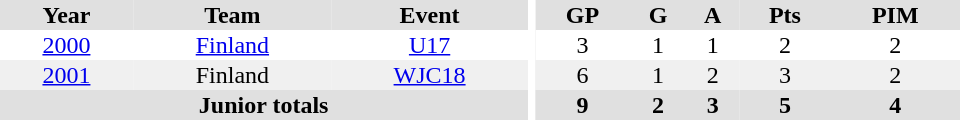<table border="0" cellpadding="1" cellspacing="0" ID="Table3" style="text-align:center; width:40em">
<tr ALIGN="center" bgcolor="#e0e0e0">
<th>Year</th>
<th>Team</th>
<th>Event</th>
<th rowspan="99" bgcolor="#ffffff"></th>
<th>GP</th>
<th>G</th>
<th>A</th>
<th>Pts</th>
<th>PIM</th>
</tr>
<tr>
<td><a href='#'>2000</a></td>
<td><a href='#'>Finland</a></td>
<td><a href='#'>U17</a></td>
<td>3</td>
<td>1</td>
<td>1</td>
<td>2</td>
<td>2</td>
</tr>
<tr bgcolor="#f0f0f0">
<td><a href='#'>2001</a></td>
<td>Finland</td>
<td><a href='#'>WJC18</a></td>
<td>6</td>
<td>1</td>
<td>2</td>
<td>3</td>
<td>2</td>
</tr>
<tr bgcolor="#e0e0e0">
<th colspan="3">Junior totals</th>
<th>9</th>
<th>2</th>
<th>3</th>
<th>5</th>
<th>4</th>
</tr>
</table>
